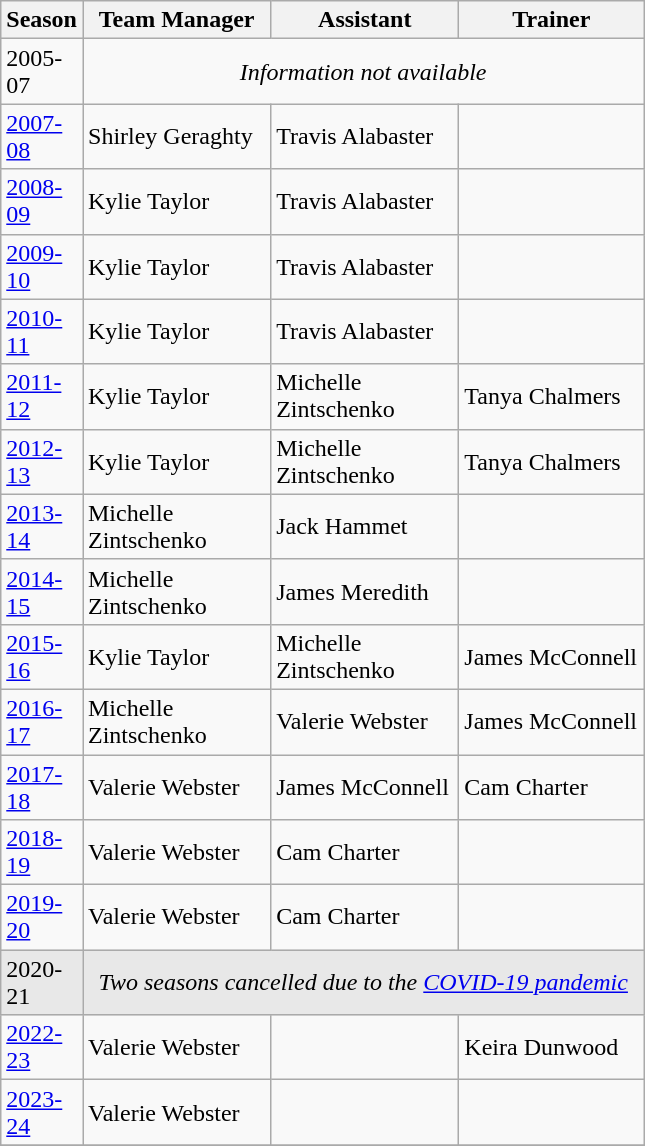<table class="sortable wikitable" style="width:34%;text-align:center">
<tr>
<th>Season</th>
<th width="33%">Team Manager</th>
<th width="33%">Assistant</th>
<th width="33%">Trainer</th>
</tr>
<tr>
<td align="left">2005-07</td>
<td colspan="3"><em>Information not available</em></td>
</tr>
<tr>
<td align="left"><a href='#'>2007-08</a></td>
<td align="left"> Shirley Geraghty</td>
<td align="left"> Travis Alabaster</td>
<td></td>
</tr>
<tr>
<td align="left"><a href='#'>2008-09</a></td>
<td align="left"> Kylie Taylor</td>
<td align="left"> Travis Alabaster</td>
<td></td>
</tr>
<tr>
<td align="left"><a href='#'>2009-10</a></td>
<td align="left"> Kylie Taylor</td>
<td align="left"> Travis Alabaster</td>
<td></td>
</tr>
<tr>
<td align="left"><a href='#'>2010-11</a></td>
<td align="left"> Kylie Taylor</td>
<td align="left"> Travis Alabaster</td>
<td></td>
</tr>
<tr>
<td align="left"><a href='#'>2011-12</a></td>
<td align="left"> Kylie Taylor</td>
<td align="left"> Michelle Zintschenko</td>
<td align="left"> Tanya Chalmers</td>
</tr>
<tr>
<td align="left"><a href='#'>2012-13</a></td>
<td align="left"> Kylie Taylor</td>
<td align="left"> Michelle Zintschenko</td>
<td align="left"> Tanya Chalmers</td>
</tr>
<tr>
<td align="left"><a href='#'>2013-14</a></td>
<td align="left"> Michelle Zintschenko</td>
<td align="left"> Jack Hammet</td>
<td></td>
</tr>
<tr>
<td align="left"><a href='#'>2014-15</a></td>
<td align="left"> Michelle Zintschenko</td>
<td align="left"> James Meredith</td>
<td></td>
</tr>
<tr>
<td align="left"><a href='#'>2015-16</a></td>
<td align="left"> Kylie Taylor</td>
<td align="left"> Michelle Zintschenko</td>
<td align="left"> James McConnell</td>
</tr>
<tr>
<td align="left"><a href='#'>2016-17</a></td>
<td align="left"> Michelle Zintschenko</td>
<td align="left"> Valerie Webster</td>
<td align="left"> James McConnell</td>
</tr>
<tr>
<td align="left"><a href='#'>2017-18</a></td>
<td align="left"> Valerie Webster</td>
<td align="left"> James McConnell</td>
<td align="left"> Cam Charter</td>
</tr>
<tr>
<td align="left"><a href='#'>2018-19</a></td>
<td align="left"> Valerie Webster</td>
<td align="left"> Cam Charter</td>
<td></td>
</tr>
<tr>
<td align="left"><a href='#'>2019-20</a></td>
<td align="left"> Valerie Webster</td>
<td align="left"> Cam Charter</td>
<td></td>
</tr>
<tr>
<td align=left bgcolor="#e8e8e8">2020-21</td>
<td colspan="3" bgcolor="#e8e8e8"><em>Two seasons cancelled due to the <a href='#'>COVID-19 pandemic</a></em></td>
</tr>
<tr>
<td align="left"><a href='#'>2022-23</a></td>
<td align="left"> Valerie Webster</td>
<td></td>
<td align="left"> Keira Dunwood</td>
</tr>
<tr>
<td align="left"><a href='#'>2023-24</a></td>
<td align="left"> Valerie Webster</td>
<td></td>
<td></td>
</tr>
<tr>
</tr>
</table>
